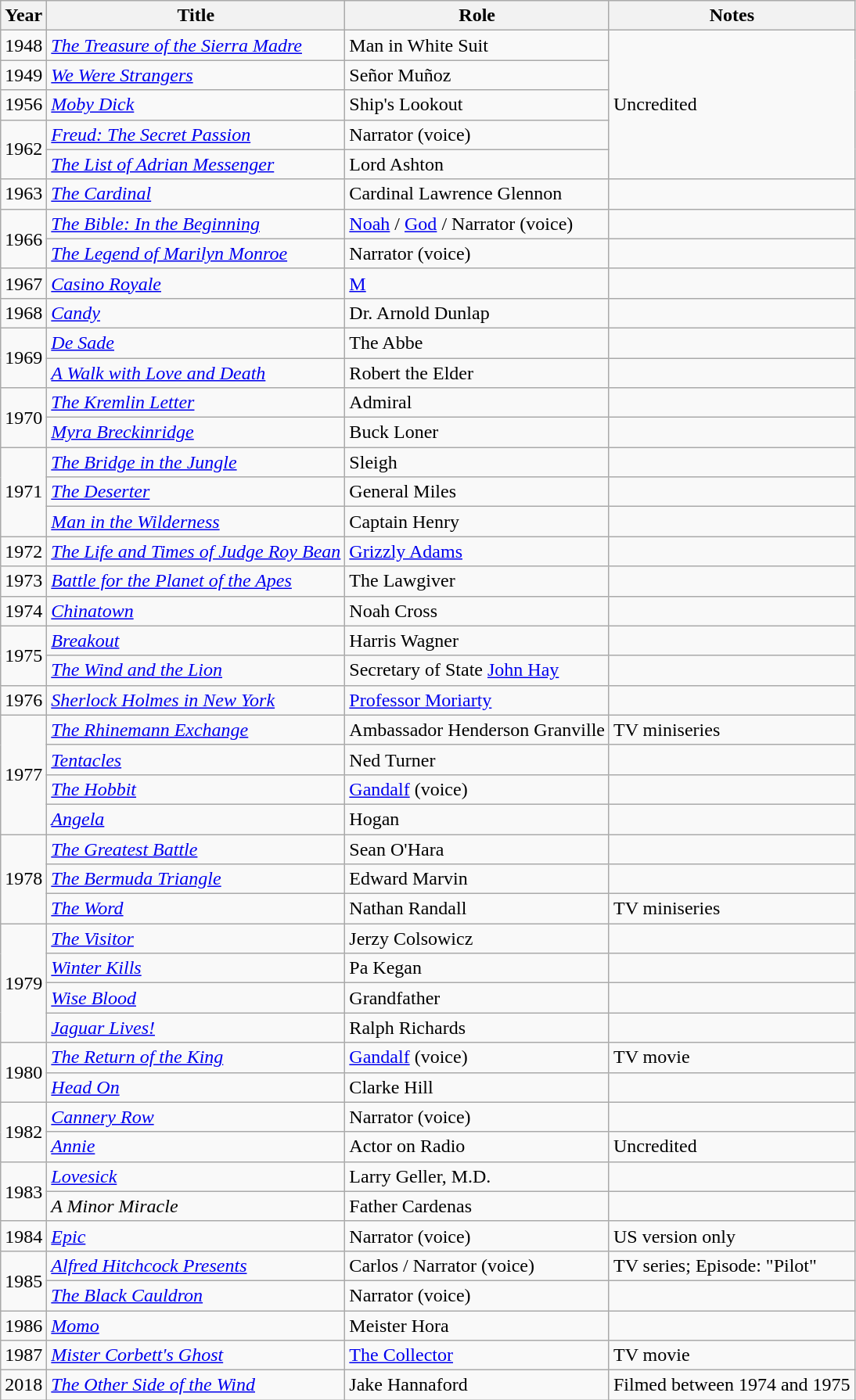<table class="wikitable">
<tr>
<th>Year</th>
<th>Title</th>
<th>Role</th>
<th>Notes</th>
</tr>
<tr>
<td>1948</td>
<td><em><a href='#'>The Treasure of the Sierra Madre</a></em></td>
<td>Man in White Suit</td>
<td rowspan="5">Uncredited</td>
</tr>
<tr>
<td>1949</td>
<td><em><a href='#'>We Were Strangers</a></em></td>
<td>Señor Muñoz</td>
</tr>
<tr>
<td>1956</td>
<td><em><a href='#'>Moby Dick</a></em></td>
<td>Ship's Lookout</td>
</tr>
<tr>
<td rowspan="2">1962</td>
<td><em><a href='#'>Freud: The Secret Passion</a></em></td>
<td>Narrator (voice)</td>
</tr>
<tr>
<td><em><a href='#'>The List of Adrian Messenger</a></em></td>
<td>Lord Ashton</td>
</tr>
<tr>
<td>1963</td>
<td><em><a href='#'>The Cardinal</a></em></td>
<td>Cardinal Lawrence Glennon</td>
<td></td>
</tr>
<tr>
<td rowspan="2">1966</td>
<td><em><a href='#'>The Bible: In the Beginning</a></em></td>
<td><a href='#'>Noah</a> / <a href='#'>God</a> / Narrator (voice)</td>
<td></td>
</tr>
<tr>
<td><em><a href='#'>The Legend of Marilyn Monroe</a></em></td>
<td>Narrator (voice)</td>
<td></td>
</tr>
<tr>
<td>1967</td>
<td><em><a href='#'>Casino Royale</a></em></td>
<td><a href='#'>M</a></td>
<td></td>
</tr>
<tr>
<td>1968</td>
<td><em><a href='#'>Candy</a></em></td>
<td>Dr. Arnold Dunlap</td>
<td></td>
</tr>
<tr>
<td rowspan="2">1969</td>
<td><em><a href='#'>De Sade</a></em></td>
<td>The Abbe</td>
<td></td>
</tr>
<tr>
<td><em><a href='#'>A Walk with Love and Death</a></em></td>
<td>Robert the Elder</td>
<td></td>
</tr>
<tr>
<td rowspan="2">1970</td>
<td><em><a href='#'>The Kremlin Letter</a></em></td>
<td>Admiral</td>
<td></td>
</tr>
<tr>
<td><em><a href='#'>Myra Breckinridge</a></em></td>
<td>Buck Loner</td>
<td></td>
</tr>
<tr>
<td rowspan="3">1971</td>
<td><em><a href='#'>The Bridge in the Jungle</a></em></td>
<td>Sleigh</td>
<td></td>
</tr>
<tr>
<td><em><a href='#'>The Deserter</a></em></td>
<td>General Miles</td>
<td></td>
</tr>
<tr>
<td><em><a href='#'>Man in the Wilderness</a></em></td>
<td>Captain Henry</td>
<td></td>
</tr>
<tr>
<td>1972</td>
<td><em><a href='#'>The Life and Times of Judge Roy Bean</a></em></td>
<td><a href='#'>Grizzly Adams</a></td>
<td></td>
</tr>
<tr>
<td>1973</td>
<td><em><a href='#'>Battle for the Planet of the Apes</a></em></td>
<td>The Lawgiver</td>
<td></td>
</tr>
<tr>
<td>1974</td>
<td><em><a href='#'>Chinatown</a></em></td>
<td>Noah Cross</td>
<td></td>
</tr>
<tr>
<td rowspan="2">1975</td>
<td><em><a href='#'>Breakout</a></em></td>
<td>Harris Wagner</td>
<td></td>
</tr>
<tr>
<td><em><a href='#'>The Wind and the Lion</a></em></td>
<td>Secretary of State <a href='#'>John Hay</a></td>
<td></td>
</tr>
<tr>
<td rowspan="1">1976</td>
<td><em><a href='#'>Sherlock Holmes in New York</a></em></td>
<td><a href='#'>Professor Moriarty</a></td>
<td></td>
</tr>
<tr>
<td rowspan="4">1977</td>
<td><em><a href='#'>The Rhinemann Exchange</a></em></td>
<td>Ambassador Henderson Granville</td>
<td>TV miniseries</td>
</tr>
<tr>
<td><em><a href='#'>Tentacles</a></em></td>
<td>Ned Turner</td>
<td></td>
</tr>
<tr>
<td><em><a href='#'>The Hobbit</a></em></td>
<td><a href='#'>Gandalf</a> (voice)</td>
<td></td>
</tr>
<tr>
<td><em><a href='#'>Angela</a></em></td>
<td>Hogan</td>
<td></td>
</tr>
<tr>
<td rowspan="3">1978</td>
<td><em><a href='#'>The Greatest Battle</a></em></td>
<td>Sean O'Hara</td>
<td></td>
</tr>
<tr>
<td><em><a href='#'>The Bermuda Triangle</a></em></td>
<td>Edward Marvin</td>
<td></td>
</tr>
<tr>
<td><em><a href='#'>The Word</a></em></td>
<td>Nathan Randall</td>
<td>TV miniseries</td>
</tr>
<tr>
<td rowspan="4">1979</td>
<td><em><a href='#'>The Visitor</a></em></td>
<td>Jerzy Colsowicz</td>
<td></td>
</tr>
<tr>
<td><em><a href='#'>Winter Kills</a></em></td>
<td>Pa Kegan</td>
<td></td>
</tr>
<tr>
<td><em><a href='#'>Wise Blood</a></em></td>
<td>Grandfather</td>
<td></td>
</tr>
<tr>
<td><em><a href='#'>Jaguar Lives!</a></em></td>
<td>Ralph Richards</td>
<td></td>
</tr>
<tr>
<td rowspan="2">1980</td>
<td><em><a href='#'>The Return of the King</a></em></td>
<td><a href='#'>Gandalf</a> (voice)</td>
<td>TV movie</td>
</tr>
<tr>
<td><em><a href='#'>Head On</a></em></td>
<td>Clarke Hill</td>
<td></td>
</tr>
<tr>
<td rowspan="2">1982</td>
<td><em><a href='#'>Cannery Row</a></em></td>
<td>Narrator (voice)</td>
<td></td>
</tr>
<tr>
<td><em><a href='#'>Annie</a></em></td>
<td>Actor on Radio</td>
<td>Uncredited</td>
</tr>
<tr>
<td rowspan="2">1983</td>
<td><em><a href='#'>Lovesick</a></em></td>
<td>Larry Geller, M.D.</td>
<td></td>
</tr>
<tr>
<td><em>A Minor Miracle</em></td>
<td>Father Cardenas</td>
<td></td>
</tr>
<tr>
<td>1984</td>
<td><em><a href='#'>Epic</a></em></td>
<td>Narrator (voice)</td>
<td>US version only</td>
</tr>
<tr>
<td rowspan="2">1985</td>
<td><em><a href='#'>Alfred Hitchcock Presents</a></em></td>
<td>Carlos / Narrator (voice)</td>
<td>TV series; Episode: "Pilot"</td>
</tr>
<tr>
<td><em><a href='#'>The Black Cauldron</a></em></td>
<td>Narrator (voice)</td>
<td></td>
</tr>
<tr>
<td>1986</td>
<td><em><a href='#'>Momo</a></em></td>
<td>Meister Hora</td>
<td></td>
</tr>
<tr>
<td>1987</td>
<td><em><a href='#'>Mister Corbett's Ghost</a></em></td>
<td><a href='#'>The Collector</a></td>
<td>TV movie</td>
</tr>
<tr>
<td>2018</td>
<td><em><a href='#'>The Other Side of the Wind</a></em></td>
<td>Jake Hannaford</td>
<td>Filmed between 1974 and 1975</td>
</tr>
</table>
